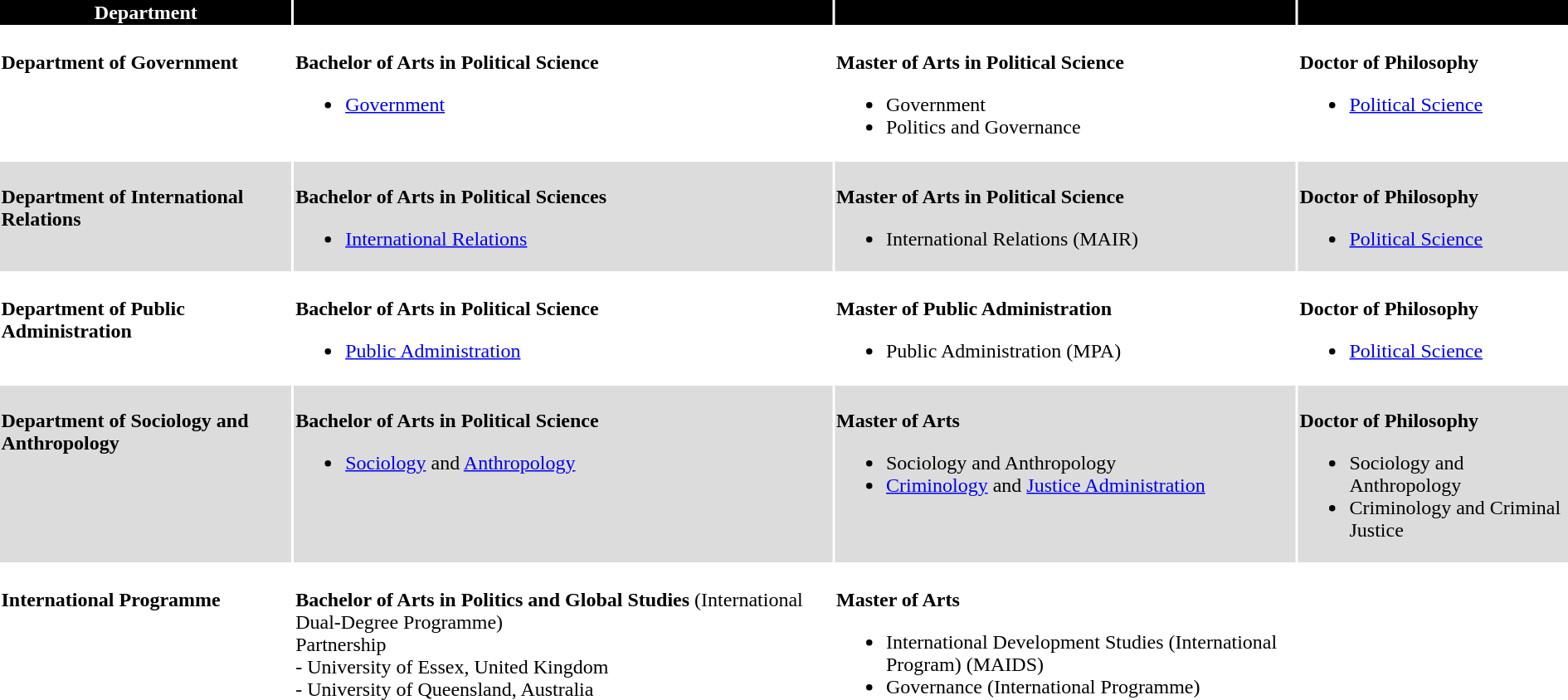<table class="toccolours" width=100%>
<tr>
<th style="background: black; color: white; ">Department</th>
<th style="background: black; color: white; "></th>
<th style="background: black; color: white; "></th>
<th style="background: black; color: white; "></th>
</tr>
<tr>
<td valign="top"><br><strong>Department of Government</strong></td>
<td valign="top"><br><strong>Bachelor of Arts in Political Science</strong><ul><li><a href='#'>Government</a></li></ul></td>
<td valign="top"><br><strong>Master of Arts in Political Science</strong><ul><li>Government</li><li>Politics and Governance</li></ul></td>
<td valign="top"><br><strong>Doctor of Philosophy</strong><ul><li><a href='#'>Political Science</a></li></ul></td>
</tr>
<tr>
<td valign="top" style="background: Gainsboro "><br><strong>Department of International Relations</strong></td>
<td valign="top" style="background: Gainsboro "><br><strong>Bachelor of Arts in Political Sciences</strong><ul><li><a href='#'>International Relations</a></li></ul></td>
<td valign="top" style="background: Gainsboro "><br><strong>Master of Arts in Political Science</strong><ul><li>International Relations (MAIR)</li></ul></td>
<td valign="top" style="background: Gainsboro "><br><strong>Doctor of Philosophy</strong><ul><li><a href='#'>Political Science</a></li></ul></td>
</tr>
<tr>
<td valign="top"><br><strong>Department of Public Administration </strong></td>
<td valign="top"><br><strong>Bachelor of Arts in Political Science</strong><ul><li><a href='#'>Public Administration</a></li></ul></td>
<td valign="top"><br><strong>Master of Public Administration</strong><ul><li>Public Administration (MPA)</li></ul></td>
<td valign="top"><br><strong>Doctor of Philosophy</strong><ul><li><a href='#'>Political Science</a></li></ul></td>
</tr>
<tr>
<td valign="top" style="background: Gainsboro "><br><strong>Department of Sociology and Anthropology</strong></td>
<td valign="top" style="background: Gainsboro "><br><strong>Bachelor of Arts in Political Science</strong><ul><li><a href='#'>Sociology</a> and <a href='#'>Anthropology</a></li></ul></td>
<td valign="top" style="background: Gainsboro "><br><strong>Master of Arts</strong><ul><li>Sociology and Anthropology</li><li><a href='#'>Criminology</a> and <a href='#'>Justice Administration</a></li></ul></td>
<td valign="top" style="background: Gainsboro "><br><strong>Doctor of Philosophy</strong><ul><li>Sociology and Anthropology</li><li>Criminology and Criminal Justice</li></ul></td>
</tr>
<tr>
<td valign="top"><br><strong> International  Programme</strong></td>
<td valign="top"><br><strong>Bachelor of Arts</strong> <strong>in Politics and Global Studies</strong> (International Dual-Degree Programme)<br>Partnership<br>- University of Essex, United Kingdom<br>- University of Queensland, Australia</td>
<td valign="top"><br><strong>Master of Arts</strong><ul><li>International Development Studies (International Program) (MAIDS)</li><li>Governance (International Programme)</li></ul></td>
<td valign="top"></td>
</tr>
<tr>
</tr>
</table>
